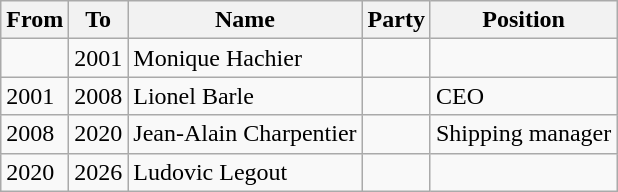<table class="wikitable">
<tr>
<th>From</th>
<th>To</th>
<th>Name</th>
<th>Party</th>
<th>Position</th>
</tr>
<tr>
<td></td>
<td>2001</td>
<td>Monique Hachier</td>
<td></td>
<td></td>
</tr>
<tr>
<td>2001</td>
<td>2008</td>
<td>Lionel Barle</td>
<td></td>
<td>CEO</td>
</tr>
<tr>
<td>2008</td>
<td>2020</td>
<td>Jean-Alain Charpentier</td>
<td></td>
<td>Shipping manager</td>
</tr>
<tr>
<td>2020</td>
<td>2026</td>
<td>Ludovic Legout</td>
<td></td>
<td></td>
</tr>
</table>
